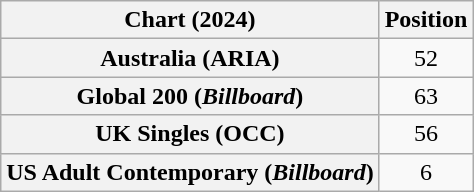<table class="wikitable sortable plainrowheaders" style="text-align:center">
<tr>
<th scope="col">Chart (2024)</th>
<th scope="col">Position</th>
</tr>
<tr>
<th scope="row">Australia (ARIA)</th>
<td>52</td>
</tr>
<tr>
<th scope="row">Global 200 (<em>Billboard</em>)</th>
<td>63</td>
</tr>
<tr>
<th scope="row">UK Singles (OCC)</th>
<td>56</td>
</tr>
<tr>
<th scope="row">US Adult Contemporary (<em>Billboard</em>)</th>
<td>6</td>
</tr>
</table>
